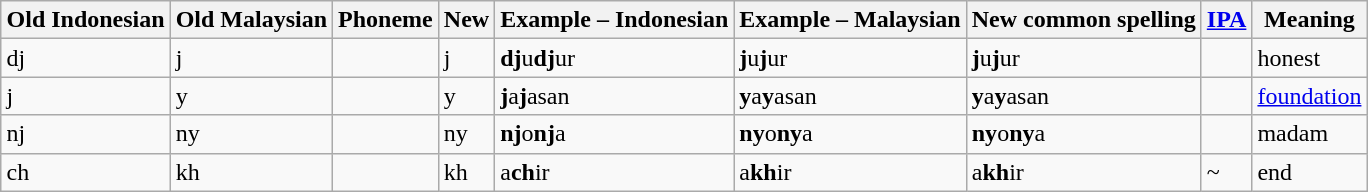<table class="wikitable" style="margin: 1em auto 1em auto;">
<tr>
<th>Old Indonesian</th>
<th>Old Malaysian</th>
<th>Phoneme</th>
<th>New</th>
<th>Example – Indonesian</th>
<th>Example – Malaysian</th>
<th>New common spelling</th>
<th><a href='#'>IPA</a></th>
<th>Meaning</th>
</tr>
<tr>
<td>dj</td>
<td>j</td>
<td></td>
<td>j</td>
<td><strong>dj</strong>u<strong>dj</strong>ur</td>
<td><strong>j</strong>u<strong>j</strong>ur</td>
<td><strong>j</strong>u<strong>j</strong>ur</td>
<td></td>
<td>honest</td>
</tr>
<tr>
<td>j</td>
<td>y</td>
<td></td>
<td>y</td>
<td><strong>j</strong>a<strong>j</strong>asan</td>
<td><strong>y</strong>a<strong>y</strong>asan</td>
<td><strong>y</strong>a<strong>y</strong>asan</td>
<td></td>
<td><a href='#'>foundation</a></td>
</tr>
<tr>
<td>nj</td>
<td>ny</td>
<td></td>
<td>ny</td>
<td><strong>nj</strong>o<strong>nj</strong>a</td>
<td><strong>ny</strong>o<strong>ny</strong>a</td>
<td><strong>ny</strong>o<strong>ny</strong>a</td>
<td></td>
<td>madam</td>
</tr>
<tr>
<td>ch</td>
<td>kh</td>
<td></td>
<td>kh</td>
<td>a<strong>ch</strong>ir</td>
<td>a<strong>kh</strong>ir</td>
<td>a<strong>kh</strong>ir</td>
<td>~</td>
<td>end</td>
</tr>
</table>
